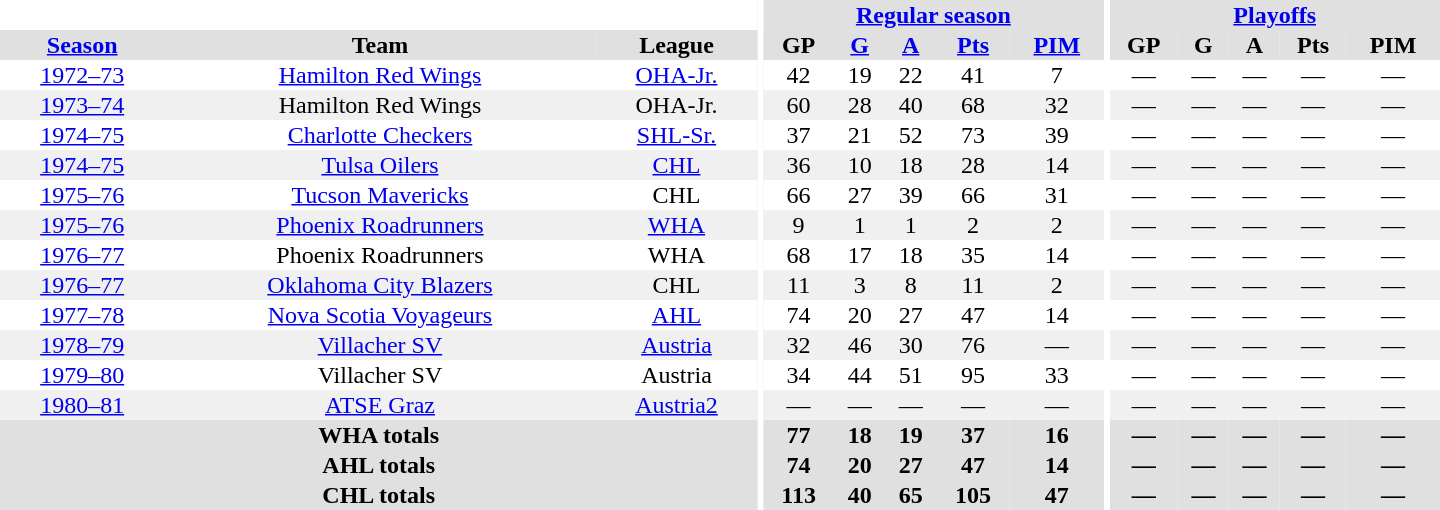<table border="0" cellpadding="1" cellspacing="0" style="text-align:center; width:60em">
<tr bgcolor="#e0e0e0">
<th colspan="3" bgcolor="#ffffff"></th>
<th rowspan="99" bgcolor="#ffffff"></th>
<th colspan="5"><a href='#'>Regular season</a></th>
<th rowspan="99" bgcolor="#ffffff"></th>
<th colspan="5"><a href='#'>Playoffs</a></th>
</tr>
<tr bgcolor="#e0e0e0">
<th><a href='#'>Season</a></th>
<th>Team</th>
<th>League</th>
<th>GP</th>
<th><a href='#'>G</a></th>
<th><a href='#'>A</a></th>
<th><a href='#'>Pts</a></th>
<th><a href='#'>PIM</a></th>
<th>GP</th>
<th>G</th>
<th>A</th>
<th>Pts</th>
<th>PIM</th>
</tr>
<tr>
<td><a href='#'>1972–73</a></td>
<td><a href='#'>Hamilton Red Wings</a></td>
<td><a href='#'>OHA-Jr.</a></td>
<td>42</td>
<td>19</td>
<td>22</td>
<td>41</td>
<td>7</td>
<td>—</td>
<td>—</td>
<td>—</td>
<td>—</td>
<td>—</td>
</tr>
<tr bgcolor="#f0f0f0">
<td><a href='#'>1973–74</a></td>
<td>Hamilton Red Wings</td>
<td>OHA-Jr.</td>
<td>60</td>
<td>28</td>
<td>40</td>
<td>68</td>
<td>32</td>
<td>—</td>
<td>—</td>
<td>—</td>
<td>—</td>
<td>—</td>
</tr>
<tr>
<td><a href='#'>1974–75</a></td>
<td><a href='#'>Charlotte Checkers</a></td>
<td><a href='#'>SHL-Sr.</a></td>
<td>37</td>
<td>21</td>
<td>52</td>
<td>73</td>
<td>39</td>
<td>—</td>
<td>—</td>
<td>—</td>
<td>—</td>
<td>—</td>
</tr>
<tr bgcolor="#f0f0f0">
<td><a href='#'>1974–75</a></td>
<td><a href='#'>Tulsa Oilers</a></td>
<td><a href='#'>CHL</a></td>
<td>36</td>
<td>10</td>
<td>18</td>
<td>28</td>
<td>14</td>
<td>—</td>
<td>—</td>
<td>—</td>
<td>—</td>
<td>—</td>
</tr>
<tr>
<td><a href='#'>1975–76</a></td>
<td><a href='#'>Tucson Mavericks</a></td>
<td>CHL</td>
<td>66</td>
<td>27</td>
<td>39</td>
<td>66</td>
<td>31</td>
<td>—</td>
<td>—</td>
<td>—</td>
<td>—</td>
<td>—</td>
</tr>
<tr bgcolor="#f0f0f0">
<td><a href='#'>1975–76</a></td>
<td><a href='#'>Phoenix Roadrunners</a></td>
<td><a href='#'>WHA</a></td>
<td>9</td>
<td>1</td>
<td>1</td>
<td>2</td>
<td>2</td>
<td>—</td>
<td>—</td>
<td>—</td>
<td>—</td>
<td>—</td>
</tr>
<tr>
<td><a href='#'>1976–77</a></td>
<td>Phoenix Roadrunners</td>
<td>WHA</td>
<td>68</td>
<td>17</td>
<td>18</td>
<td>35</td>
<td>14</td>
<td>—</td>
<td>—</td>
<td>—</td>
<td>—</td>
<td>—</td>
</tr>
<tr bgcolor="#f0f0f0">
<td><a href='#'>1976–77</a></td>
<td><a href='#'>Oklahoma City Blazers</a></td>
<td>CHL</td>
<td>11</td>
<td>3</td>
<td>8</td>
<td>11</td>
<td>2</td>
<td>—</td>
<td>—</td>
<td>—</td>
<td>—</td>
<td>—</td>
</tr>
<tr>
<td><a href='#'>1977–78</a></td>
<td><a href='#'>Nova Scotia Voyageurs</a></td>
<td><a href='#'>AHL</a></td>
<td>74</td>
<td>20</td>
<td>27</td>
<td>47</td>
<td>14</td>
<td>—</td>
<td>—</td>
<td>—</td>
<td>—</td>
<td>—</td>
</tr>
<tr bgcolor="#f0f0f0">
<td><a href='#'>1978–79</a></td>
<td><a href='#'>Villacher SV</a></td>
<td><a href='#'>Austria</a></td>
<td>32</td>
<td>46</td>
<td>30</td>
<td>76</td>
<td>—</td>
<td>—</td>
<td>—</td>
<td>—</td>
<td>—</td>
<td>—</td>
</tr>
<tr>
<td><a href='#'>1979–80</a></td>
<td>Villacher SV</td>
<td>Austria</td>
<td>34</td>
<td>44</td>
<td>51</td>
<td>95</td>
<td>33</td>
<td>—</td>
<td>—</td>
<td>—</td>
<td>—</td>
<td>—</td>
</tr>
<tr bgcolor="#f0f0f0">
<td><a href='#'>1980–81</a></td>
<td><a href='#'>ATSE Graz</a></td>
<td><a href='#'>Austria2</a></td>
<td>—</td>
<td>—</td>
<td>—</td>
<td>—</td>
<td>—</td>
<td>—</td>
<td>—</td>
<td>—</td>
<td>—</td>
<td>—</td>
</tr>
<tr>
</tr>
<tr ALIGN="center" bgcolor="#e0e0e0">
<th colspan="3">WHA totals</th>
<th ALIGN="center">77</th>
<th ALIGN="center">18</th>
<th ALIGN="center">19</th>
<th ALIGN="center">37</th>
<th ALIGN="center">16</th>
<th ALIGN="center">—</th>
<th ALIGN="center">—</th>
<th ALIGN="center">—</th>
<th ALIGN="center">—</th>
<th ALIGN="center">—</th>
</tr>
<tr>
</tr>
<tr ALIGN="center" bgcolor="#e0e0e0">
<th colspan="3">AHL totals</th>
<th ALIGN="center">74</th>
<th ALIGN="center">20</th>
<th ALIGN="center">27</th>
<th ALIGN="center">47</th>
<th ALIGN="center">14</th>
<th ALIGN="center">—</th>
<th ALIGN="center">—</th>
<th ALIGN="center">—</th>
<th ALIGN="center">—</th>
<th ALIGN="center">—</th>
</tr>
<tr>
</tr>
<tr ALIGN="center" bgcolor="#e0e0e0">
<th colspan="3">CHL totals</th>
<th ALIGN="center">113</th>
<th ALIGN="center">40</th>
<th ALIGN="center">65</th>
<th ALIGN="center">105</th>
<th ALIGN="center">47</th>
<th ALIGN="center">—</th>
<th ALIGN="center">—</th>
<th ALIGN="center">—</th>
<th ALIGN="center">—</th>
<th ALIGN="center">—</th>
</tr>
</table>
